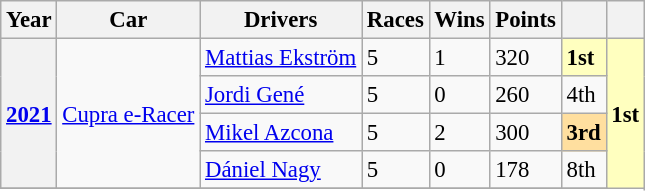<table class="wikitable" style="font-size:95%">
<tr>
<th>Year</th>
<th>Car</th>
<th>Drivers</th>
<th>Races</th>
<th>Wins</th>
<th>Points</th>
<th></th>
<th></th>
</tr>
<tr>
<th rowspan="4"><a href='#'>2021</a></th>
<td rowspan="4"><a href='#'>Cupra e-Racer</a></td>
<td> <a href='#'>Mattias Ekström</a></td>
<td>5</td>
<td>1</td>
<td>320</td>
<td style="background:#FFFFBF;"><strong>1st</strong></td>
<td rowspan="7" style="background:#FFFFBF;"><strong>1st</strong></td>
</tr>
<tr>
<td> <a href='#'>Jordi Gené</a></td>
<td>5</td>
<td>0</td>
<td>260</td>
<td>4th</td>
</tr>
<tr>
<td> <a href='#'>Mikel Azcona</a></td>
<td>5</td>
<td>2</td>
<td>300</td>
<td style="background:#FFDF9F;"><strong>3rd</strong></td>
</tr>
<tr>
<td> <a href='#'>Dániel Nagy</a></td>
<td>5</td>
<td>0</td>
<td>178</td>
<td>8th</td>
</tr>
<tr>
</tr>
</table>
